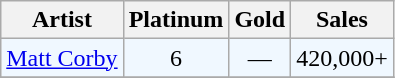<table class="wikitable" style="text-align:center;">
<tr>
<th>Artist</th>
<th>Platinum</th>
<th>Gold</th>
<th>Sales</th>
</tr>
<tr style="background:#f0f8ff;">
<td style="text-align:left;"><a href='#'>Matt Corby</a></td>
<td>6</td>
<td>—</td>
<td>420,000+</td>
</tr>
<tr>
</tr>
</table>
